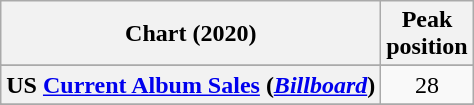<table class="wikitable sortable plainrowheaders" style="text-align:center">
<tr>
<th scope="col">Chart (2020)</th>
<th scope="col">Peak<br>position</th>
</tr>
<tr>
</tr>
<tr>
</tr>
<tr>
<th scope="row">US <a href='#'>Current Album Sales</a> (<em><a href='#'>Billboard</a></em>)</th>
<td>28</td>
</tr>
<tr>
</tr>
<tr>
</tr>
</table>
